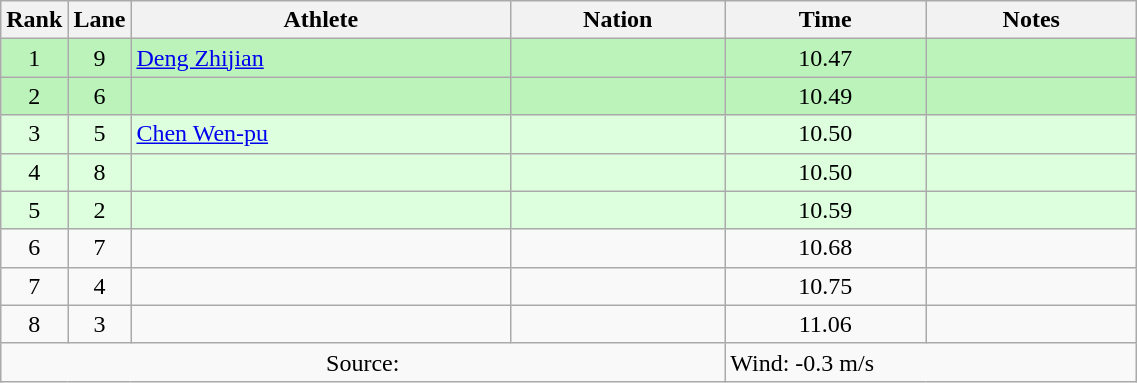<table class="wikitable sortable" style="text-align:center;width: 60%;">
<tr>
<th scope="col" style="width: 10px;">Rank</th>
<th scope="col" style="width: 10px;">Lane</th>
<th scope="col">Athlete</th>
<th scope="col">Nation</th>
<th scope="col">Time</th>
<th scope="col">Notes</th>
</tr>
<tr bgcolor=bbf3bb>
<td>1</td>
<td>9</td>
<td align=left><a href='#'>Deng Zhijian</a></td>
<td align=left></td>
<td>10.47</td>
<td></td>
</tr>
<tr bgcolor=bbf3bb>
<td>2</td>
<td>6</td>
<td align=left></td>
<td align=left></td>
<td>10.49</td>
<td></td>
</tr>
<tr bgcolor=ddffdd>
<td>3</td>
<td>5</td>
<td align=left><a href='#'>Chen Wen-pu</a></td>
<td align=left></td>
<td>10.50</td>
<td></td>
</tr>
<tr bgcolor=ddffdd>
<td>4</td>
<td>8</td>
<td align=left></td>
<td align=left></td>
<td>10.50</td>
<td></td>
</tr>
<tr bgcolor=ddffdd>
<td>5</td>
<td>2</td>
<td align=left></td>
<td align=left></td>
<td>10.59</td>
<td></td>
</tr>
<tr>
<td>6</td>
<td>7</td>
<td align=left></td>
<td align=left></td>
<td>10.68</td>
<td></td>
</tr>
<tr>
<td>7</td>
<td>4</td>
<td align=left></td>
<td align=left></td>
<td>10.75</td>
<td></td>
</tr>
<tr>
<td>8</td>
<td>3</td>
<td align=left></td>
<td align=left></td>
<td>11.06</td>
<td></td>
</tr>
<tr class="sortbottom">
<td colspan="4">Source:</td>
<td colspan="2" style="text-align:left;">Wind: -0.3 m/s</td>
</tr>
</table>
